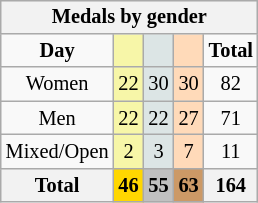<table class="wikitable" style="font-size:85%; float:right">
<tr align=center>
<th colspan=5>Medals by gender</th>
</tr>
<tr align=center>
<td><strong>Day</strong></td>
<td bgcolor=#f7f6a8></td>
<td bgcolor=#dce5e5></td>
<td bgcolor=#ffdab9></td>
<td><strong>Total</strong></td>
</tr>
<tr align=center>
<td>Women</td>
<td bgcolor=#f7f6a8>22</td>
<td bgcolor=#dce5e5>30</td>
<td bgcolor=#ffdab9>30</td>
<td>82</td>
</tr>
<tr align=center>
<td>Men</td>
<td bgcolor=#f7f6a8>22</td>
<td bgcolor=#dce5e5>22</td>
<td bgcolor=#ffdab9>27</td>
<td>71</td>
</tr>
<tr align=center>
<td>Mixed/Open</td>
<td bgcolor=#f7f6a8>2</td>
<td bgcolor=#dce5e5>3</td>
<td bgcolor=#ffdab9>7</td>
<td>11</td>
</tr>
<tr>
<th>Total</th>
<th style=background:gold>46</th>
<th style=background:silver>55</th>
<th style=background:#c96>63</th>
<th>164</th>
</tr>
</table>
